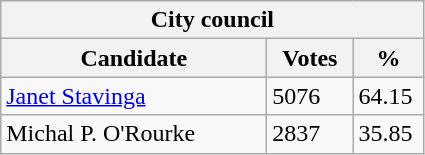<table class="wikitable">
<tr>
<th colspan="3">City council</th>
</tr>
<tr>
<th style="width: 170px">Candidate</th>
<th style="width: 50px">Votes</th>
<th style="width: 40px">%</th>
</tr>
<tr>
<td><a href='#'>Janet Stavinga</a></td>
<td>5076</td>
<td>64.15</td>
</tr>
<tr>
<td>Michal P. O'Rourke</td>
<td>2837</td>
<td>35.85</td>
</tr>
</table>
